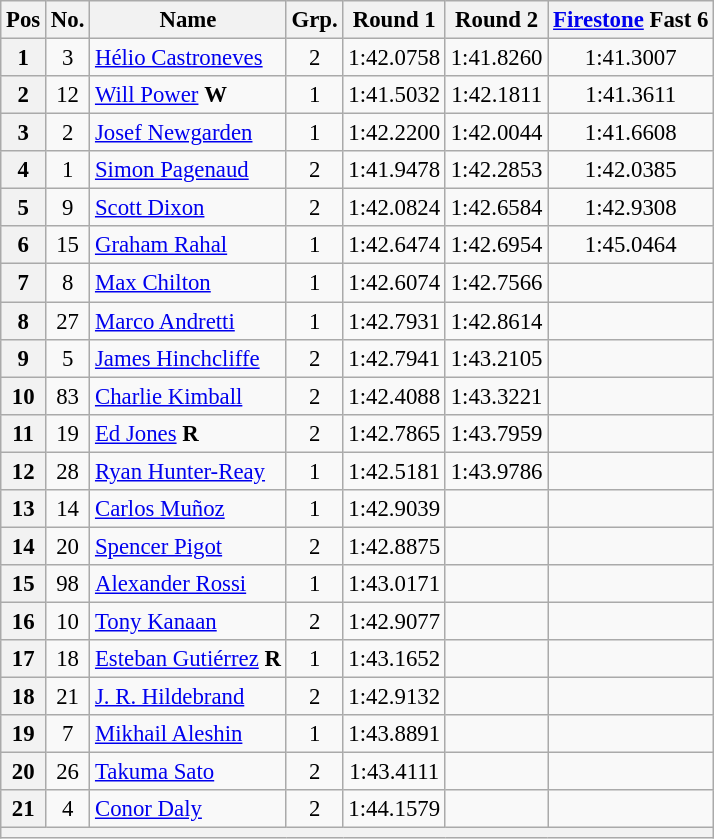<table class="wikitable sortable" style="text-align:center; font-size: 95%;">
<tr>
<th>Pos</th>
<th>No.</th>
<th>Name</th>
<th>Grp.</th>
<th>Round 1</th>
<th>Round 2</th>
<th><a href='#'>Firestone</a> Fast 6</th>
</tr>
<tr>
<th scope=>1</th>
<td>3</td>
<td align="left"> <a href='#'>Hélio Castroneves</a></td>
<td>2</td>
<td>1:42.0758</td>
<td>1:41.8260</td>
<td>1:41.3007</td>
</tr>
<tr>
<th scope="row">2</th>
<td>12</td>
<td align="left"> <a href='#'>Will Power</a> <strong><span>W</span></strong></td>
<td>1</td>
<td>1:41.5032</td>
<td>1:42.1811</td>
<td>1:41.3611</td>
</tr>
<tr>
<th scope="row">3</th>
<td>2</td>
<td align="left"> <a href='#'>Josef Newgarden</a></td>
<td>1</td>
<td>1:42.2200</td>
<td>1:42.0044</td>
<td>1:41.6608</td>
</tr>
<tr>
<th scope="row">4</th>
<td>1</td>
<td align="left"> <a href='#'>Simon Pagenaud</a></td>
<td>2</td>
<td>1:41.9478</td>
<td>1:42.2853</td>
<td>1:42.0385</td>
</tr>
<tr>
<th scope="row">5</th>
<td>9</td>
<td align="left"> <a href='#'>Scott Dixon</a></td>
<td>2</td>
<td>1:42.0824</td>
<td>1:42.6584</td>
<td>1:42.9308</td>
</tr>
<tr>
<th scope="row">6</th>
<td>15</td>
<td align="left"> <a href='#'>Graham Rahal</a></td>
<td>1</td>
<td>1:42.6474</td>
<td>1:42.6954</td>
<td>1:45.0464</td>
</tr>
<tr>
<th scope="row">7</th>
<td>8</td>
<td align="left"> <a href='#'>Max Chilton</a></td>
<td>1</td>
<td>1:42.6074</td>
<td>1:42.7566</td>
<td></td>
</tr>
<tr>
<th scope="row">8</th>
<td>27</td>
<td align="left"> <a href='#'>Marco Andretti</a></td>
<td>1</td>
<td>1:42.7931</td>
<td>1:42.8614</td>
<td></td>
</tr>
<tr>
<th scope="row">9</th>
<td>5</td>
<td align="left"> <a href='#'>James Hinchcliffe</a></td>
<td>2</td>
<td>1:42.7941</td>
<td>1:43.2105</td>
<td></td>
</tr>
<tr>
<th scope="row">10</th>
<td>83</td>
<td align="left"> <a href='#'>Charlie Kimball</a></td>
<td>2</td>
<td>1:42.4088</td>
<td>1:43.3221</td>
<td></td>
</tr>
<tr>
<th scope="row">11</th>
<td>19</td>
<td align="left"> <a href='#'>Ed Jones</a> <strong><span>R</span></strong></td>
<td>2</td>
<td>1:42.7865</td>
<td>1:43.7959</td>
<td></td>
</tr>
<tr>
<th scope="row">12</th>
<td>28</td>
<td align="left"> <a href='#'>Ryan Hunter-Reay</a></td>
<td>1</td>
<td>1:42.5181</td>
<td>1:43.9786</td>
<td></td>
</tr>
<tr>
<th scope="row">13</th>
<td>14</td>
<td align="left"> <a href='#'>Carlos Muñoz</a></td>
<td>1</td>
<td>1:42.9039</td>
<td></td>
<td></td>
</tr>
<tr>
<th scope="row">14</th>
<td>20</td>
<td align="left"> <a href='#'>Spencer Pigot</a></td>
<td>2</td>
<td>1:42.8875</td>
<td></td>
<td></td>
</tr>
<tr>
<th scope="row">15</th>
<td>98</td>
<td align="left"> <a href='#'>Alexander Rossi</a></td>
<td>1</td>
<td>1:43.0171</td>
<td></td>
<td></td>
</tr>
<tr>
<th scope="row">16</th>
<td>10</td>
<td align="left"> <a href='#'>Tony Kanaan</a></td>
<td>2</td>
<td>1:42.9077</td>
<td></td>
<td></td>
</tr>
<tr>
<th scope="row">17</th>
<td>18</td>
<td align="left"> <a href='#'>Esteban Gutiérrez</a> <strong><span>R</span></strong></td>
<td>1</td>
<td>1:43.1652</td>
<td></td>
<td></td>
</tr>
<tr>
<th scope="row">18</th>
<td>21</td>
<td align="left"> <a href='#'>J. R. Hildebrand</a></td>
<td>2</td>
<td>1:42.9132</td>
<td></td>
<td></td>
</tr>
<tr>
<th scope="row">19</th>
<td>7</td>
<td align="left"> <a href='#'>Mikhail Aleshin</a></td>
<td>1</td>
<td>1:43.8891</td>
<td></td>
<td></td>
</tr>
<tr>
<th scope="row">20</th>
<td>26</td>
<td align="left"> <a href='#'>Takuma Sato</a></td>
<td>2</td>
<td>1:43.4111</td>
<td></td>
<td></td>
</tr>
<tr>
<th scope="row">21</th>
<td>4</td>
<td align="left"> <a href='#'>Conor Daly</a></td>
<td>2</td>
<td>1:44.1579</td>
<td></td>
<td></td>
</tr>
<tr>
<th colspan=11></th>
</tr>
</table>
